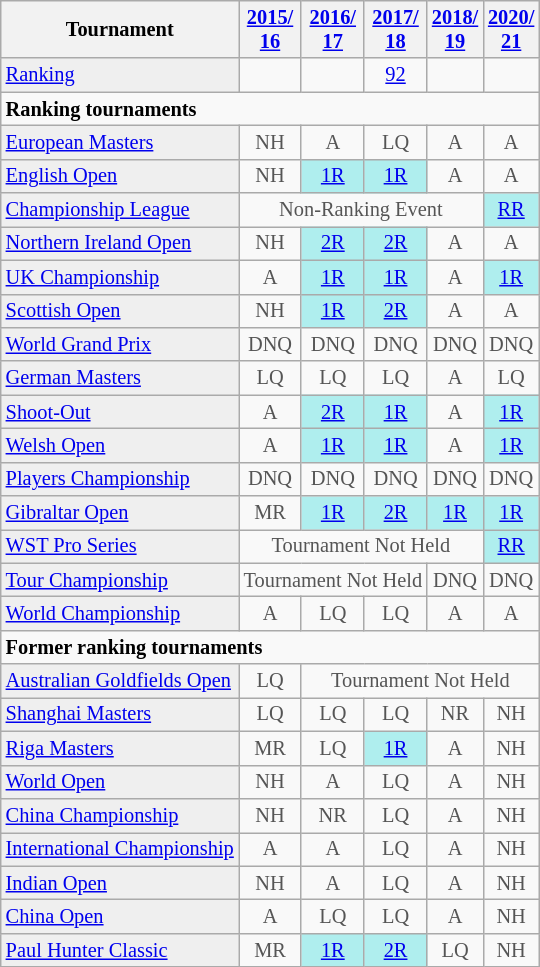<table class="wikitable" style="font-size:85%;">
<tr>
<th>Tournament</th>
<th><a href='#'>2015/<br>16</a></th>
<th><a href='#'>2016/<br>17</a></th>
<th><a href='#'>2017/<br>18</a></th>
<th><a href='#'>2018/<br>19</a></th>
<th><a href='#'>2020/<br>21</a></th>
</tr>
<tr>
<td style="background:#EFEFEF;"><a href='#'>Ranking</a></td>
<td align="center"></td>
<td align="center"></td>
<td align="center"><a href='#'>92</a></td>
<td align="center"></td>
<td align="center"></td>
</tr>
<tr>
<td colspan="20"><strong>Ranking tournaments</strong></td>
</tr>
<tr>
<td style="background:#EFEFEF;"><a href='#'>European Masters</a></td>
<td style="text-align:center; color:#555555;">NH</td>
<td style="text-align:center; color:#555555;">A</td>
<td style="text-align:center; color:#555555;">LQ</td>
<td style="text-align:center; color:#555555;">A</td>
<td style="text-align:center; color:#555555;">A</td>
</tr>
<tr>
<td style="background:#EFEFEF;"><a href='#'>English Open</a></td>
<td style="text-align:center; color:#555555;">NH</td>
<td style="text-align:center; background:#afeeee;"><a href='#'>1R</a></td>
<td style="text-align:center; background:#afeeee;"><a href='#'>1R</a></td>
<td style="text-align:center; color:#555555;">A</td>
<td style="text-align:center; color:#555555;">A</td>
</tr>
<tr>
<td style="background:#EFEFEF;"><a href='#'>Championship League</a></td>
<td colspan="4" style="text-align:center; color:#555555;">Non-Ranking Event</td>
<td align="center" style="background:#afeeee;"><a href='#'>RR</a></td>
</tr>
<tr>
<td style="background:#EFEFEF;"><a href='#'>Northern Ireland Open</a></td>
<td style="text-align:center; color:#555555;">NH</td>
<td style="text-align:center; background:#afeeee;"><a href='#'>2R</a></td>
<td style="text-align:center; background:#afeeee;"><a href='#'>2R</a></td>
<td style="text-align:center; color:#555555;">A</td>
<td style="text-align:center; color:#555555;">A</td>
</tr>
<tr>
<td style="background:#EFEFEF;"><a href='#'>UK Championship</a></td>
<td style="text-align:center; color:#555555;">A</td>
<td style="text-align:center; background:#afeeee;"><a href='#'>1R</a></td>
<td style="text-align:center; background:#afeeee;"><a href='#'>1R</a></td>
<td style="text-align:center; color:#555555;">A</td>
<td style="text-align:center; background:#afeeee;"><a href='#'>1R</a></td>
</tr>
<tr>
<td style="background:#EFEFEF;"><a href='#'>Scottish Open</a></td>
<td style="text-align:center; color:#555555;">NH</td>
<td style="text-align:center; background:#afeeee;"><a href='#'>1R</a></td>
<td style="text-align:center; background:#afeeee;"><a href='#'>2R</a></td>
<td style="text-align:center; color:#555555;">A</td>
<td style="text-align:center; color:#555555;">A</td>
</tr>
<tr>
<td style="background:#EFEFEF;"><a href='#'>World Grand Prix</a></td>
<td style="text-align:center; color:#555555;">DNQ</td>
<td style="text-align:center; color:#555555;">DNQ</td>
<td style="text-align:center; color:#555555;">DNQ</td>
<td style="text-align:center; color:#555555;">DNQ</td>
<td style="text-align:center; color:#555555;">DNQ</td>
</tr>
<tr>
<td style="background:#EFEFEF;"><a href='#'>German Masters</a></td>
<td style="text-align:center; color:#555555;">LQ</td>
<td style="text-align:center; color:#555555;">LQ</td>
<td style="text-align:center; color:#555555;">LQ</td>
<td style="text-align:center; color:#555555;">A</td>
<td style="text-align:center; color:#555555;">LQ</td>
</tr>
<tr>
<td style="background:#EFEFEF;"><a href='#'>Shoot-Out</a></td>
<td style="text-align:center; color:#555555;">A</td>
<td align="center" style="background:#afeeee;"><a href='#'>2R</a></td>
<td align="center" style="background:#afeeee;"><a href='#'>1R</a></td>
<td style="text-align:center; color:#555555;">A</td>
<td align="center" style="background:#afeeee;"><a href='#'>1R</a></td>
</tr>
<tr>
<td style="background:#EFEFEF;"><a href='#'>Welsh Open</a></td>
<td style="text-align:center; color:#555555;">A</td>
<td style="text-align:center; background:#afeeee;"><a href='#'>1R</a></td>
<td style="text-align:center; background:#afeeee;"><a href='#'>1R</a></td>
<td style="text-align:center; color:#555555;">A</td>
<td style="text-align:center; background:#afeeee;"><a href='#'>1R</a></td>
</tr>
<tr>
<td style="background:#EFEFEF;"><a href='#'>Players Championship</a></td>
<td style="text-align:center; color:#555555;">DNQ</td>
<td style="text-align:center; color:#555555;">DNQ</td>
<td style="text-align:center; color:#555555;">DNQ</td>
<td style="text-align:center; color:#555555;">DNQ</td>
<td style="text-align:center; color:#555555;">DNQ</td>
</tr>
<tr>
<td style="background:#EFEFEF;"><a href='#'>Gibraltar Open</a></td>
<td style="text-align:center; color:#555555;">MR</td>
<td style="text-align:center; background:#afeeee;"><a href='#'>1R</a></td>
<td style="text-align:center; background:#afeeee;"><a href='#'>2R</a></td>
<td style="text-align:center; background:#afeeee;"><a href='#'>1R</a></td>
<td style="text-align:center; background:#afeeee;"><a href='#'>1R</a></td>
</tr>
<tr>
<td style="background:#EFEFEF;"><a href='#'>WST Pro Series</a></td>
<td colspan="4" style="text-align:center; color:#555555;">Tournament Not Held</td>
<td align="center" style="background:#afeeee;"><a href='#'>RR</a></td>
</tr>
<tr>
<td style="background:#EFEFEF;"><a href='#'>Tour Championship</a></td>
<td colspan="3" style="text-align:center; color:#555555;">Tournament Not Held</td>
<td style="text-align:center; color:#555555;">DNQ</td>
<td style="text-align:center; color:#555555;">DNQ</td>
</tr>
<tr>
<td style="background:#EFEFEF;"><a href='#'>World Championship</a></td>
<td style="text-align:center; color:#555555;">A</td>
<td style="text-align:center; color:#555555;">LQ</td>
<td style="text-align:center; color:#555555;">LQ</td>
<td style="text-align:center; color:#555555;">A</td>
<td style="text-align:center; color:#555555;">A</td>
</tr>
<tr>
<td colspan="20"><strong>Former ranking tournaments</strong></td>
</tr>
<tr>
<td style="background:#EFEFEF;"><a href='#'>Australian Goldfields Open</a></td>
<td style="text-align:center; color:#555555;">LQ</td>
<td colspan="4" style="text-align:center; color:#555555;">Tournament Not Held</td>
</tr>
<tr>
<td style="background:#EFEFEF;"><a href='#'>Shanghai Masters</a></td>
<td style="text-align:center; color:#555555;">LQ</td>
<td style="text-align:center; color:#555555;">LQ</td>
<td style="text-align:center; color:#555555;">LQ</td>
<td style="text-align:center; color:#555555;">NR</td>
<td style="text-align:center; color:#555555;">NH</td>
</tr>
<tr>
<td style="background:#EFEFEF;"><a href='#'>Riga Masters</a></td>
<td style="text-align:center; color:#555555;">MR</td>
<td style="text-align:center; color:#555555;">LQ</td>
<td style="text-align:center; background:#afeeee;"><a href='#'>1R</a></td>
<td style="text-align:center; color:#555555;">A</td>
<td style="text-align:center; color:#555555;">NH</td>
</tr>
<tr>
<td style="background:#EFEFEF;"><a href='#'>World Open</a></td>
<td style="text-align:center; color:#555555;">NH</td>
<td style="text-align:center; color:#555555;">A</td>
<td style="text-align:center; color:#555555;">LQ</td>
<td style="text-align:center; color:#555555;">A</td>
<td style="text-align:center; color:#555555;">NH</td>
</tr>
<tr>
<td style="background:#EFEFEF;"><a href='#'>China Championship</a></td>
<td style="text-align:center; color:#555555;">NH</td>
<td style="text-align:center; color:#555555;">NR</td>
<td style="text-align:center; color:#555555;">LQ</td>
<td style="text-align:center; color:#555555;">A</td>
<td style="text-align:center; color:#555555;">NH</td>
</tr>
<tr>
<td style="background:#EFEFEF;"><a href='#'>International Championship</a></td>
<td style="text-align:center; color:#555555;">A</td>
<td style="text-align:center; color:#555555;">A</td>
<td style="text-align:center; color:#555555;">LQ</td>
<td style="text-align:center; color:#555555;">A</td>
<td style="text-align:center; color:#555555;">NH</td>
</tr>
<tr>
<td style="background:#EFEFEF;"><a href='#'>Indian Open</a></td>
<td style="text-align:center; color:#555555;">NH</td>
<td style="text-align:center; color:#555555;">A</td>
<td style="text-align:center; color:#555555;">LQ</td>
<td style="text-align:center; color:#555555;">A</td>
<td style="text-align:center; color:#555555;">NH</td>
</tr>
<tr>
<td style="background:#EFEFEF;"><a href='#'>China Open</a></td>
<td style="text-align:center; color:#555555;">A</td>
<td style="text-align:center; color:#555555;">LQ</td>
<td style="text-align:center; color:#555555;">LQ</td>
<td style="text-align:center; color:#555555;">A</td>
<td style="text-align:center; color:#555555;">NH</td>
</tr>
<tr>
<td style="background:#EFEFEF;"><a href='#'>Paul Hunter Classic</a></td>
<td style="text-align:center; color:#555555;">MR</td>
<td style="text-align:center; background:#afeeee;"><a href='#'>1R</a></td>
<td style="text-align:center; background:#afeeee;"><a href='#'>2R</a></td>
<td style="text-align:center; color:#555555;">LQ</td>
<td style="text-align:center; color:#555555;">NH</td>
</tr>
</table>
